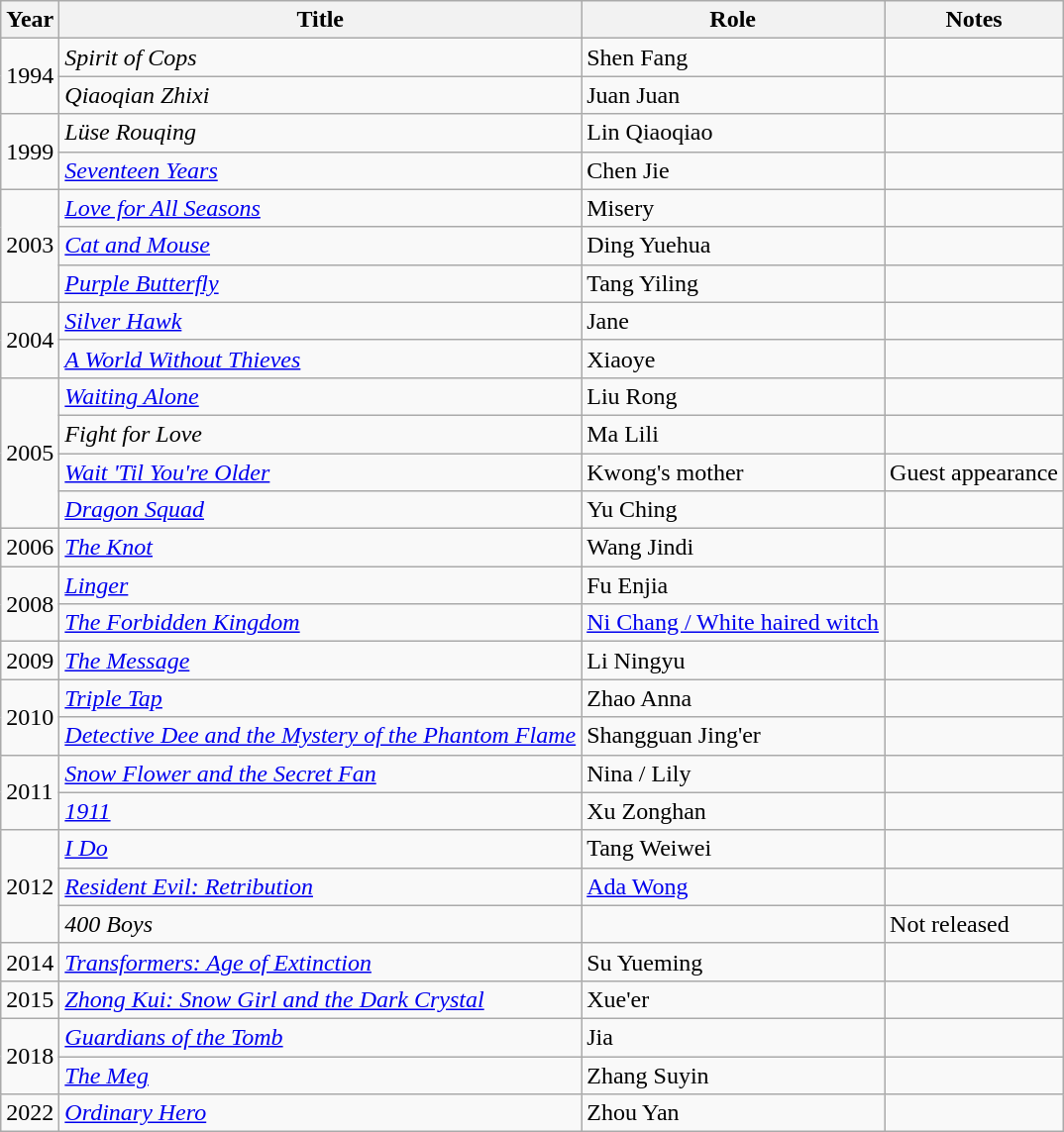<table class="wikitable sortable">
<tr>
<th>Year</th>
<th>Title</th>
<th>Role</th>
<th class="unsortable">Notes</th>
</tr>
<tr>
<td rowspan=2>1994</td>
<td><em>Spirit of Cops</em> </td>
<td>Shen Fang</td>
<td></td>
</tr>
<tr>
<td><em>Qiaoqian Zhixi</em> </td>
<td>Juan Juan</td>
<td></td>
</tr>
<tr>
<td rowspan=2>1999</td>
<td><em>Lüse Rouqing</em> </td>
<td>Lin Qiaoqiao</td>
<td></td>
</tr>
<tr>
<td><em><a href='#'>Seventeen Years</a></em></td>
<td>Chen Jie</td>
<td></td>
</tr>
<tr>
<td rowspan=3>2003</td>
<td><em><a href='#'>Love for All Seasons</a></em> </td>
<td>Misery</td>
<td></td>
</tr>
<tr>
<td><em><a href='#'>Cat and Mouse</a></em></td>
<td>Ding Yuehua</td>
<td></td>
</tr>
<tr>
<td><em><a href='#'>Purple Butterfly</a></em></td>
<td>Tang Yiling</td>
<td></td>
</tr>
<tr>
<td rowspan=2>2004</td>
<td><em><a href='#'>Silver Hawk</a></em></td>
<td>Jane</td>
<td></td>
</tr>
<tr>
<td><em><a href='#'>A World Without Thieves</a></em></td>
<td>Xiaoye</td>
<td></td>
</tr>
<tr>
<td rowspan=4>2005</td>
<td><em><a href='#'>Waiting Alone</a></em></td>
<td>Liu Rong</td>
<td></td>
</tr>
<tr>
<td><em>Fight for Love</em> </td>
<td>Ma Lili</td>
<td></td>
</tr>
<tr>
<td><em><a href='#'>Wait 'Til You're Older</a></em></td>
<td>Kwong's mother</td>
<td>Guest appearance</td>
</tr>
<tr>
<td><em><a href='#'>Dragon Squad</a></em></td>
<td>Yu Ching</td>
<td></td>
</tr>
<tr>
<td>2006</td>
<td><em><a href='#'>The Knot</a></em></td>
<td>Wang Jindi</td>
<td></td>
</tr>
<tr>
<td rowspan=2>2008</td>
<td><em><a href='#'>Linger</a></em></td>
<td>Fu Enjia</td>
<td></td>
</tr>
<tr>
<td><em><a href='#'>The Forbidden Kingdom</a></em></td>
<td><a href='#'>Ni Chang / White haired witch</a></td>
<td></td>
</tr>
<tr>
<td>2009</td>
<td><em><a href='#'>The Message</a></em></td>
<td>Li Ningyu</td>
<td></td>
</tr>
<tr>
<td rowspan=2>2010</td>
<td><em><a href='#'>Triple Tap</a></em></td>
<td>Zhao Anna</td>
<td></td>
</tr>
<tr>
<td><em><a href='#'>Detective Dee and the Mystery of the Phantom Flame</a></em></td>
<td>Shangguan Jing'er</td>
<td></td>
</tr>
<tr>
<td rowspan=2>2011</td>
<td><em><a href='#'>Snow Flower and the Secret Fan</a></em></td>
<td>Nina / Lily</td>
<td></td>
</tr>
<tr>
<td><em><a href='#'>1911</a></em></td>
<td>Xu Zonghan</td>
<td></td>
</tr>
<tr>
<td rowspan=3>2012</td>
<td><em><a href='#'>I Do</a></em></td>
<td>Tang Weiwei</td>
<td></td>
</tr>
<tr>
<td><em><a href='#'>Resident Evil: Retribution</a></em></td>
<td><a href='#'>Ada Wong</a></td>
<td></td>
</tr>
<tr>
<td><em>400 Boys</em></td>
<td></td>
<td>Not released</td>
</tr>
<tr>
<td>2014</td>
<td><em><a href='#'>Transformers: Age of Extinction</a></em></td>
<td>Su Yueming</td>
<td></td>
</tr>
<tr>
<td>2015</td>
<td><em><a href='#'>Zhong Kui: Snow Girl and the Dark Crystal</a></em></td>
<td>Xue'er</td>
<td></td>
</tr>
<tr>
<td rowspan=2>2018</td>
<td><em><a href='#'>Guardians of the Tomb</a></em></td>
<td>Jia</td>
<td></td>
</tr>
<tr>
<td><em><a href='#'>The Meg</a></em></td>
<td>Zhang Suyin</td>
<td></td>
</tr>
<tr>
<td>2022</td>
<td><em><a href='#'>Ordinary Hero</a></em></td>
<td>Zhou Yan</td>
<td></td>
</tr>
</table>
